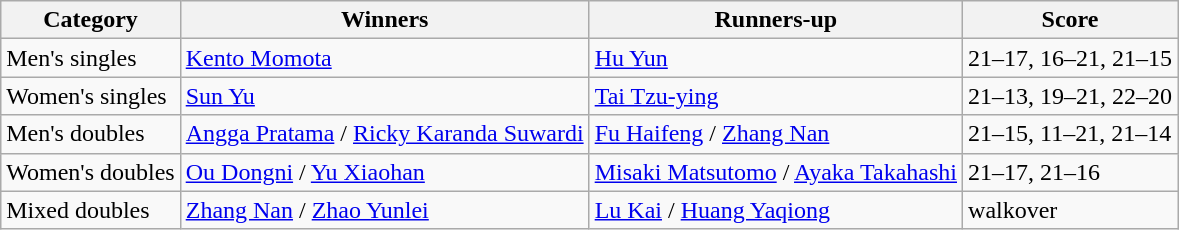<table class=wikitable style="white-space:nowrap;">
<tr>
<th>Category</th>
<th>Winners</th>
<th>Runners-up</th>
<th>Score</th>
</tr>
<tr>
<td>Men's singles</td>
<td> <a href='#'>Kento Momota</a></td>
<td> <a href='#'>Hu Yun</a></td>
<td>21–17, 16–21, 21–15</td>
</tr>
<tr>
<td>Women's singles</td>
<td> <a href='#'>Sun Yu</a></td>
<td> <a href='#'>Tai Tzu-ying</a></td>
<td>21–13, 19–21, 22–20</td>
</tr>
<tr>
<td>Men's doubles</td>
<td> <a href='#'>Angga Pratama</a> / <a href='#'>Ricky Karanda Suwardi</a></td>
<td> <a href='#'>Fu Haifeng</a> / <a href='#'>Zhang Nan</a></td>
<td>21–15, 11–21, 21–14</td>
</tr>
<tr>
<td>Women's doubles</td>
<td> <a href='#'>Ou Dongni</a> / <a href='#'>Yu Xiaohan</a></td>
<td> <a href='#'>Misaki Matsutomo</a> / <a href='#'>Ayaka Takahashi</a></td>
<td>21–17, 21–16</td>
</tr>
<tr>
<td>Mixed doubles</td>
<td> <a href='#'>Zhang Nan</a> / <a href='#'>Zhao Yunlei</a></td>
<td> <a href='#'>Lu Kai</a> / <a href='#'>Huang Yaqiong</a></td>
<td>walkover</td>
</tr>
</table>
